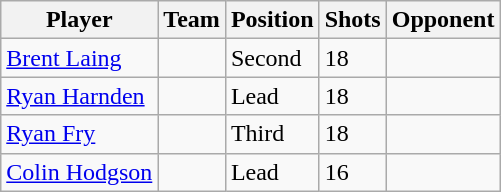<table class="wikitable sortable">
<tr>
<th>Player</th>
<th>Team</th>
<th>Position</th>
<th>Shots</th>
<th>Opponent</th>
</tr>
<tr>
<td><a href='#'>Brent Laing</a></td>
<td></td>
<td>Second</td>
<td>18</td>
<td></td>
</tr>
<tr>
<td><a href='#'>Ryan Harnden</a></td>
<td></td>
<td>Lead</td>
<td>18</td>
<td></td>
</tr>
<tr>
<td><a href='#'>Ryan Fry</a></td>
<td></td>
<td>Third</td>
<td>18</td>
<td></td>
</tr>
<tr>
<td><a href='#'>Colin Hodgson</a></td>
<td></td>
<td>Lead</td>
<td>16</td>
<td></td>
</tr>
</table>
